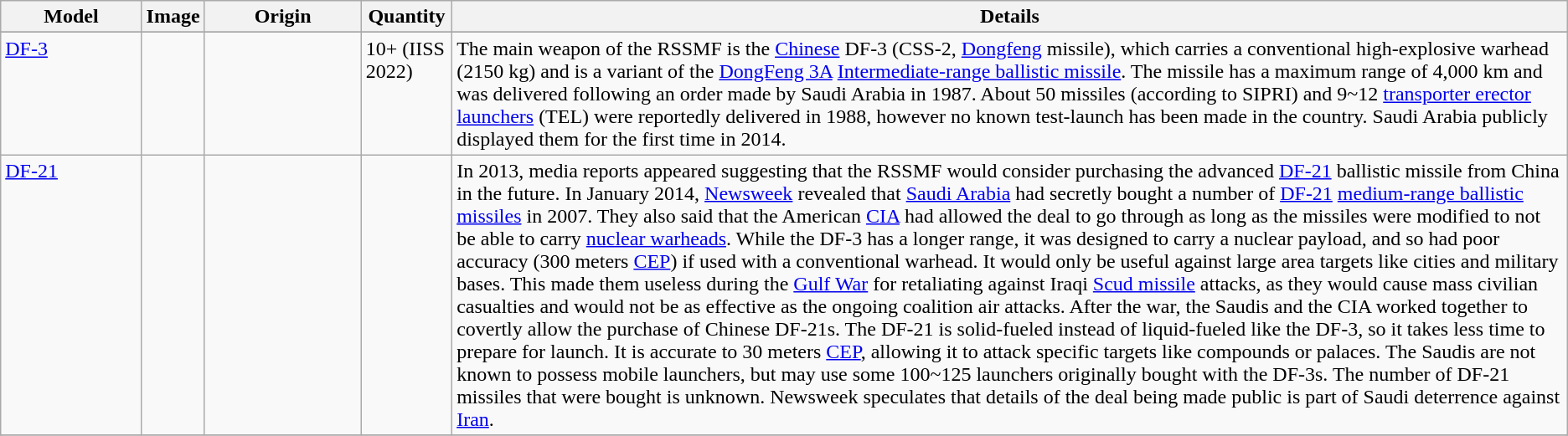<table class="wikitable">
<tr>
<th style="width:9%;">Model</th>
<th>Image</th>
<th style="width:10%;">Origin</th>
<th>Quantity</th>
<th>Details</th>
</tr>
<tr>
</tr>
<tr valign="top">
<td><a href='#'>DF-3</a></td>
<td></td>
<td></td>
<td>10+ (IISS 2022)</td>
<td>The main weapon of the RSSMF is the <a href='#'>Chinese</a> DF-3 (CSS-2, <a href='#'>Dongfeng</a> missile), which carries a conventional high-explosive warhead (2150 kg) and is a variant of the <a href='#'>DongFeng 3A</a> <a href='#'>Intermediate-range ballistic missile</a>. The missile has a maximum range of 4,000 km and was delivered following an order made by Saudi Arabia in 1987. About 50 missiles (according to SIPRI) and 9~12 <a href='#'>transporter erector launchers</a> (TEL) were reportedly delivered in 1988, however no known test-launch has been made in the country. Saudi Arabia publicly displayed them for the first time in 2014.</td>
</tr>
<tr valign="top">
<td><a href='#'>DF-21</a></td>
<td></td>
<td></td>
<td></td>
<td>In 2013, media reports appeared suggesting that the RSSMF would consider purchasing the advanced <a href='#'>DF-21</a> ballistic missile from China in the future. In January 2014, <a href='#'>Newsweek</a> revealed that <a href='#'>Saudi Arabia</a> had secretly bought a number of <a href='#'>DF-21</a> <a href='#'>medium-range ballistic missiles</a> in 2007.  They also said that the American <a href='#'>CIA</a> had allowed the deal to go through as long as the missiles were modified to not be able to carry <a href='#'>nuclear warheads</a>.  While the DF-3 has a longer range, it was designed to carry a nuclear payload, and so had poor accuracy (300 meters <a href='#'>CEP</a>) if used with a conventional warhead.  It would only be useful against large area targets like cities and military bases.  This made them useless during the <a href='#'>Gulf War</a> for retaliating against Iraqi <a href='#'>Scud missile</a> attacks, as they would cause mass civilian casualties and would not be as effective as the ongoing coalition air attacks.  After the war, the Saudis and the CIA worked together to covertly allow the purchase of Chinese DF-21s. The DF-21 is solid-fueled instead of liquid-fueled like the DF-3, so it takes less time to prepare for launch.  It is accurate to 30 meters <a href='#'>CEP</a>, allowing it to attack specific targets like compounds or palaces.  The Saudis are not known to possess mobile launchers, but may use some 100~125 launchers originally bought with the DF-3s.  The number of DF-21 missiles that were bought is unknown.  Newsweek speculates that details of the deal being made public is part of Saudi deterrence against <a href='#'>Iran</a>.</td>
</tr>
<tr>
</tr>
</table>
